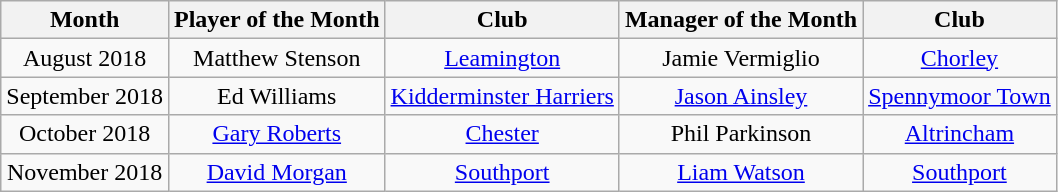<table class=wikitable style="text-align:center">
<tr>
<th>Month</th>
<th>Player of the Month</th>
<th>Club</th>
<th>Manager of the Month</th>
<th>Club</th>
</tr>
<tr>
<td>August 2018</td>
<td>Matthew Stenson</td>
<td><a href='#'>Leamington</a></td>
<td>Jamie Vermiglio</td>
<td><a href='#'>Chorley</a></td>
</tr>
<tr>
<td>September 2018</td>
<td>Ed Williams</td>
<td><a href='#'>Kidderminster Harriers</a></td>
<td><a href='#'>Jason Ainsley</a></td>
<td><a href='#'>Spennymoor Town</a></td>
</tr>
<tr>
<td>October 2018</td>
<td><a href='#'>Gary Roberts</a></td>
<td><a href='#'>Chester</a></td>
<td>Phil Parkinson</td>
<td><a href='#'>Altrincham</a></td>
</tr>
<tr>
<td>November 2018</td>
<td><a href='#'>David Morgan</a></td>
<td><a href='#'>Southport</a></td>
<td><a href='#'>Liam Watson</a></td>
<td><a href='#'>Southport</a></td>
</tr>
</table>
